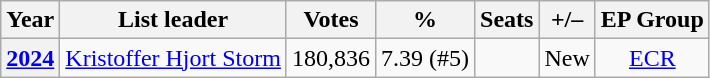<table class="wikitable" style="text-align:center">
<tr>
<th>Year</th>
<th>List leader</th>
<th>Votes</th>
<th>%</th>
<th>Seats</th>
<th>+/–</th>
<th>EP Group</th>
</tr>
<tr>
<th><a href='#'>2024</a></th>
<td><a href='#'>Kristoffer Hjort Storm</a></td>
<td>180,836</td>
<td>7.39 (#5)</td>
<td></td>
<td>New</td>
<td><a href='#'>ECR</a></td>
</tr>
</table>
